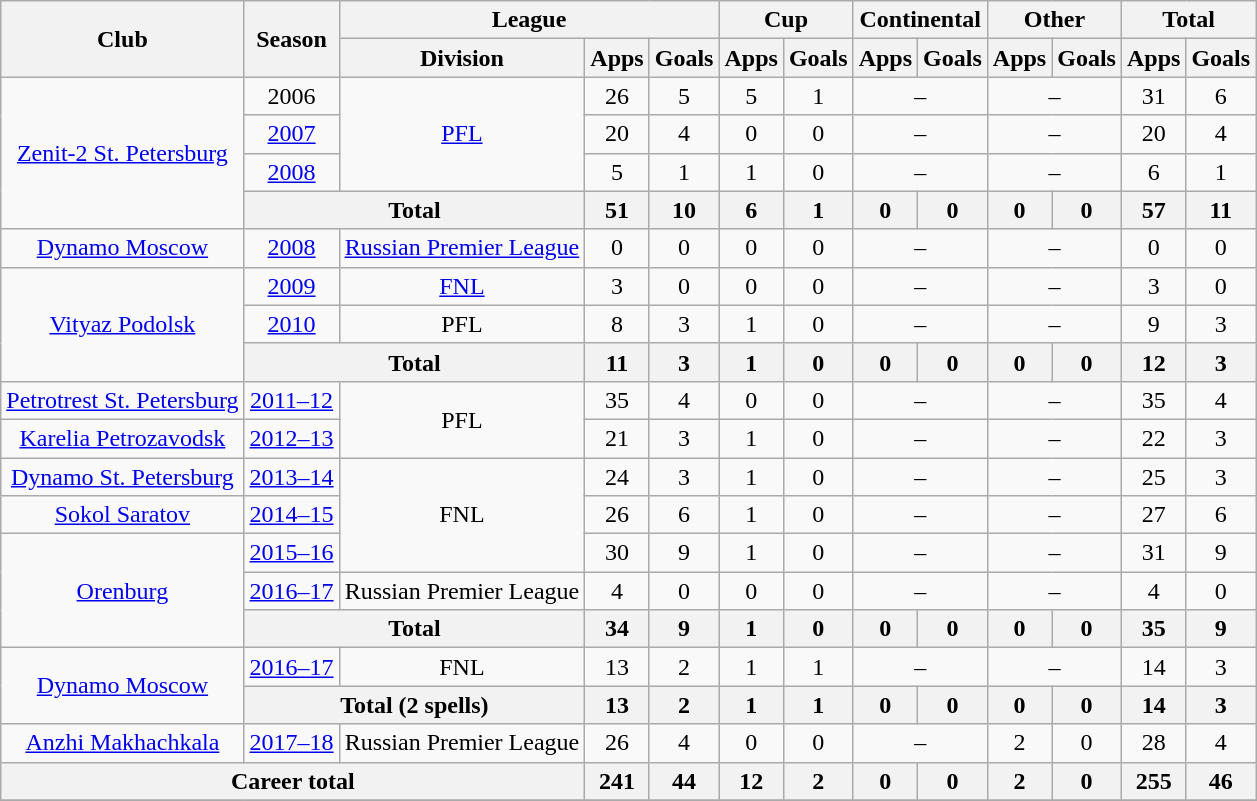<table class="wikitable" style="text-align: center;">
<tr>
<th rowspan=2>Club</th>
<th rowspan=2>Season</th>
<th colspan=3>League</th>
<th colspan=2>Cup</th>
<th colspan=2>Continental</th>
<th colspan=2>Other</th>
<th colspan=2>Total</th>
</tr>
<tr>
<th>Division</th>
<th>Apps</th>
<th>Goals</th>
<th>Apps</th>
<th>Goals</th>
<th>Apps</th>
<th>Goals</th>
<th>Apps</th>
<th>Goals</th>
<th>Apps</th>
<th>Goals</th>
</tr>
<tr>
<td rowspan=4><a href='#'>Zenit-2 St. Petersburg</a></td>
<td>2006</td>
<td rowspan=3><a href='#'>PFL</a></td>
<td>26</td>
<td>5</td>
<td>5</td>
<td>1</td>
<td colspan=2>–</td>
<td colspan=2>–</td>
<td>31</td>
<td>6</td>
</tr>
<tr>
<td><a href='#'>2007</a></td>
<td>20</td>
<td>4</td>
<td>0</td>
<td>0</td>
<td colspan=2>–</td>
<td colspan=2>–</td>
<td>20</td>
<td>4</td>
</tr>
<tr>
<td><a href='#'>2008</a></td>
<td>5</td>
<td>1</td>
<td>1</td>
<td>0</td>
<td colspan=2>–</td>
<td colspan=2>–</td>
<td>6</td>
<td>1</td>
</tr>
<tr>
<th colspan=2>Total</th>
<th>51</th>
<th>10</th>
<th>6</th>
<th>1</th>
<th>0</th>
<th>0</th>
<th>0</th>
<th>0</th>
<th>57</th>
<th>11</th>
</tr>
<tr>
<td><a href='#'>Dynamo Moscow</a></td>
<td><a href='#'>2008</a></td>
<td><a href='#'>Russian Premier League</a></td>
<td>0</td>
<td>0</td>
<td>0</td>
<td>0</td>
<td colspan=2>–</td>
<td colspan=2>–</td>
<td>0</td>
<td>0</td>
</tr>
<tr>
<td rowspan=3><a href='#'>Vityaz Podolsk</a></td>
<td><a href='#'>2009</a></td>
<td><a href='#'>FNL</a></td>
<td>3</td>
<td>0</td>
<td>0</td>
<td>0</td>
<td colspan=2>–</td>
<td colspan=2>–</td>
<td>3</td>
<td>0</td>
</tr>
<tr>
<td><a href='#'>2010</a></td>
<td>PFL</td>
<td>8</td>
<td>3</td>
<td>1</td>
<td>0</td>
<td colspan=2>–</td>
<td colspan=2>–</td>
<td>9</td>
<td>3</td>
</tr>
<tr>
<th colspan=2>Total</th>
<th>11</th>
<th>3</th>
<th>1</th>
<th>0</th>
<th>0</th>
<th>0</th>
<th>0</th>
<th>0</th>
<th>12</th>
<th>3</th>
</tr>
<tr>
<td><a href='#'>Petrotrest St. Petersburg</a></td>
<td><a href='#'>2011–12</a></td>
<td rowspan=2>PFL</td>
<td>35</td>
<td>4</td>
<td>0</td>
<td>0</td>
<td colspan=2>–</td>
<td colspan=2>–</td>
<td>35</td>
<td>4</td>
</tr>
<tr>
<td><a href='#'>Karelia Petrozavodsk</a></td>
<td><a href='#'>2012–13</a></td>
<td>21</td>
<td>3</td>
<td>1</td>
<td>0</td>
<td colspan=2>–</td>
<td colspan=2>–</td>
<td>22</td>
<td>3</td>
</tr>
<tr>
<td><a href='#'>Dynamo St. Petersburg</a></td>
<td><a href='#'>2013–14</a></td>
<td rowspan=3>FNL</td>
<td>24</td>
<td>3</td>
<td>1</td>
<td>0</td>
<td colspan=2>–</td>
<td colspan=2>–</td>
<td>25</td>
<td>3</td>
</tr>
<tr>
<td><a href='#'>Sokol Saratov</a></td>
<td><a href='#'>2014–15</a></td>
<td>26</td>
<td>6</td>
<td>1</td>
<td>0</td>
<td colspan=2>–</td>
<td colspan=2>–</td>
<td>27</td>
<td>6</td>
</tr>
<tr>
<td rowspan=3><a href='#'>Orenburg</a></td>
<td><a href='#'>2015–16</a></td>
<td>30</td>
<td>9</td>
<td>1</td>
<td>0</td>
<td colspan=2>–</td>
<td colspan=2>–</td>
<td>31</td>
<td>9</td>
</tr>
<tr>
<td><a href='#'>2016–17</a></td>
<td>Russian Premier League</td>
<td>4</td>
<td>0</td>
<td>0</td>
<td>0</td>
<td colspan=2>–</td>
<td colspan=2>–</td>
<td>4</td>
<td>0</td>
</tr>
<tr>
<th colspan=2>Total</th>
<th>34</th>
<th>9</th>
<th>1</th>
<th>0</th>
<th>0</th>
<th>0</th>
<th>0</th>
<th>0</th>
<th>35</th>
<th>9</th>
</tr>
<tr>
<td rowspan=2><a href='#'>Dynamo Moscow</a></td>
<td><a href='#'>2016–17</a></td>
<td>FNL</td>
<td>13</td>
<td>2</td>
<td>1</td>
<td>1</td>
<td colspan=2>–</td>
<td colspan=2>–</td>
<td>14</td>
<td>3</td>
</tr>
<tr>
<th colspan=2>Total (2 spells)</th>
<th>13</th>
<th>2</th>
<th>1</th>
<th>1</th>
<th>0</th>
<th>0</th>
<th>0</th>
<th>0</th>
<th>14</th>
<th>3</th>
</tr>
<tr>
<td><a href='#'>Anzhi Makhachkala</a></td>
<td><a href='#'>2017–18</a></td>
<td>Russian Premier League</td>
<td>26</td>
<td>4</td>
<td>0</td>
<td>0</td>
<td colspan=2>–</td>
<td>2</td>
<td>0</td>
<td>28</td>
<td>4</td>
</tr>
<tr>
<th colspan=3>Career total</th>
<th>241</th>
<th>44</th>
<th>12</th>
<th>2</th>
<th>0</th>
<th>0</th>
<th>2</th>
<th>0</th>
<th>255</th>
<th>46</th>
</tr>
<tr>
</tr>
</table>
